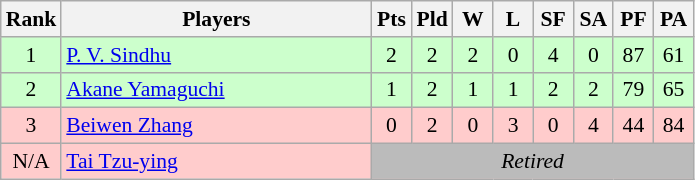<table class="wikitable"style="font-size:90%; text-align:center">
<tr>
<th width="20">Rank</th>
<th width="200">Players</th>
<th width="20">Pts</th>
<th width="20">Pld</th>
<th width="20">W</th>
<th width="20">L</th>
<th width="20">SF</th>
<th width="20">SA</th>
<th width="20">PF</th>
<th width="20">PA</th>
</tr>
<tr bgcolor="#ccffcc">
<td>1</td>
<td style="text-align:left"> <a href='#'>P. V. Sindhu</a></td>
<td>2</td>
<td>2</td>
<td>2</td>
<td>0</td>
<td>4</td>
<td>0</td>
<td>87</td>
<td>61</td>
</tr>
<tr bgcolor="#ccffcc">
<td>2</td>
<td style="text-align:left"> <a href='#'>Akane Yamaguchi</a></td>
<td>1</td>
<td>2</td>
<td>1</td>
<td>1</td>
<td>2</td>
<td>2</td>
<td>79</td>
<td>65</td>
</tr>
<tr bgcolor="ffcccc">
<td>3</td>
<td style="text-align:left"> <a href='#'>Beiwen Zhang</a></td>
<td>0</td>
<td>2</td>
<td>0</td>
<td>3</td>
<td>0</td>
<td>4</td>
<td>44</td>
<td>84</td>
</tr>
<tr bgcolor="ffcccc">
<td>N/A</td>
<td style="text-align:left"> <a href='#'>Tai Tzu-ying</a></td>
<td bgcolor="#bbbbbb"colspan="8"><em>Retired</em></td>
</tr>
</table>
